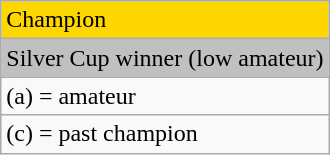<table class="wikitable">
<tr style="background:gold">
<td>Champion</td>
</tr>
<tr style="background:silver">
<td>Silver Cup winner (low amateur)</td>
</tr>
<tr>
<td>(a) = amateur</td>
</tr>
<tr>
<td>(c) = past champion</td>
</tr>
</table>
